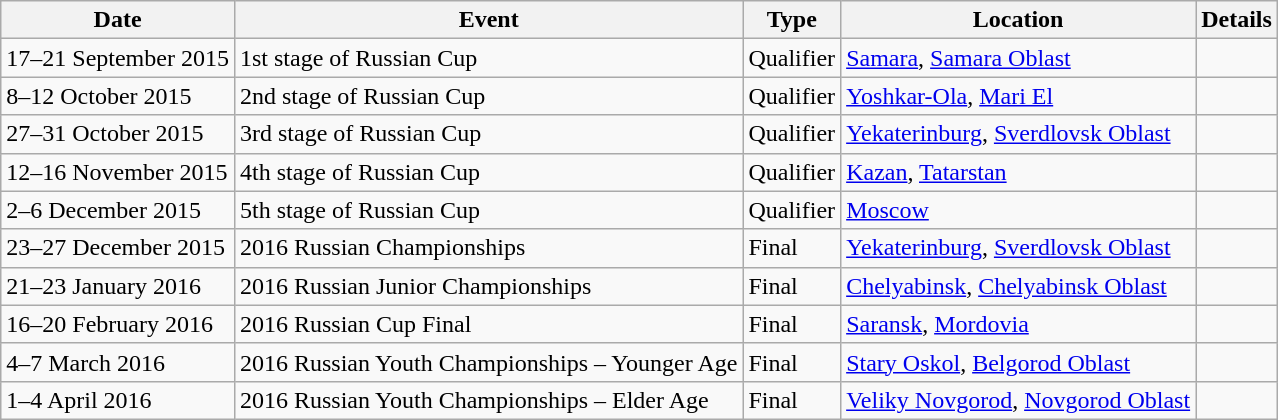<table class="wikitable">
<tr>
<th>Date</th>
<th>Event</th>
<th>Type</th>
<th>Location</th>
<th>Details</th>
</tr>
<tr>
<td>17–21 September 2015</td>
<td>1st stage of Russian Cup</td>
<td>Qualifier</td>
<td><a href='#'>Samara</a>, <a href='#'>Samara Oblast</a></td>
<td></td>
</tr>
<tr>
<td>8–12 October 2015</td>
<td>2nd stage of Russian Cup</td>
<td>Qualifier</td>
<td><a href='#'>Yoshkar-Ola</a>, <a href='#'>Mari El</a></td>
<td></td>
</tr>
<tr>
<td>27–31 October 2015</td>
<td>3rd stage of Russian Cup</td>
<td>Qualifier</td>
<td><a href='#'>Yekaterinburg</a>, <a href='#'>Sverdlovsk Oblast</a></td>
<td></td>
</tr>
<tr>
<td>12–16 November 2015</td>
<td>4th stage of Russian Cup</td>
<td>Qualifier</td>
<td><a href='#'>Kazan</a>, <a href='#'>Tatarstan</a></td>
<td></td>
</tr>
<tr>
<td>2–6 December 2015</td>
<td>5th stage of Russian Cup</td>
<td>Qualifier</td>
<td><a href='#'>Moscow</a></td>
<td></td>
</tr>
<tr>
<td>23–27 December 2015</td>
<td>2016 Russian Championships</td>
<td>Final</td>
<td><a href='#'>Yekaterinburg</a>, <a href='#'>Sverdlovsk Oblast</a></td>
<td></td>
</tr>
<tr>
<td>21–23 January 2016</td>
<td>2016 Russian Junior Championships</td>
<td>Final</td>
<td><a href='#'>Chelyabinsk</a>, <a href='#'>Chelyabinsk Oblast</a></td>
<td></td>
</tr>
<tr>
<td>16–20 February 2016</td>
<td>2016 Russian Cup Final</td>
<td>Final</td>
<td><a href='#'>Saransk</a>, <a href='#'>Mordovia</a></td>
<td></td>
</tr>
<tr>
<td>4–7 March 2016</td>
<td>2016 Russian Youth Championships – Younger Age</td>
<td>Final</td>
<td><a href='#'>Stary Oskol</a>, <a href='#'>Belgorod Oblast</a></td>
<td></td>
</tr>
<tr>
<td>1–4 April 2016</td>
<td>2016 Russian Youth Championships – Elder Age</td>
<td>Final</td>
<td><a href='#'>Veliky Novgorod</a>, <a href='#'>Novgorod Oblast</a></td>
<td></td>
</tr>
</table>
